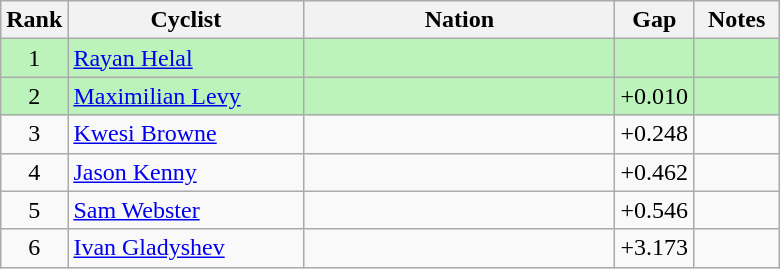<table class="wikitable" style="text-align:center">
<tr>
<th width=30>Rank</th>
<th width=150>Cyclist</th>
<th width=200>Nation</th>
<th width=30>Gap</th>
<th width=50>Notes</th>
</tr>
<tr bgcolor=#bbf3bb>
<td>1</td>
<td align=left><a href='#'>Rayan Helal</a></td>
<td align=left></td>
<td></td>
<td></td>
</tr>
<tr bgcolor=#bbf3bb>
<td>2</td>
<td align=left><a href='#'>Maximilian Levy</a></td>
<td align=left></td>
<td>+0.010</td>
<td></td>
</tr>
<tr>
<td>3</td>
<td align=left><a href='#'>Kwesi Browne</a></td>
<td align=left></td>
<td>+0.248</td>
<td></td>
</tr>
<tr>
<td>4</td>
<td align=left><a href='#'>Jason Kenny</a></td>
<td align=left></td>
<td>+0.462</td>
<td></td>
</tr>
<tr>
<td>5</td>
<td align=left><a href='#'>Sam Webster</a></td>
<td align=left></td>
<td>+0.546</td>
<td></td>
</tr>
<tr>
<td>6</td>
<td align=left><a href='#'>Ivan Gladyshev</a></td>
<td align=left></td>
<td>+3.173</td>
<td></td>
</tr>
</table>
